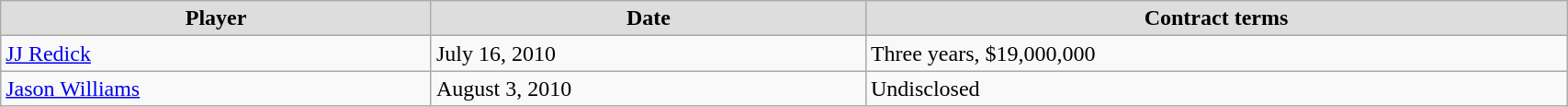<table class="wikitable" width=90%>
<tr align="center"  bgcolor="#dddddd">
<td><strong>Player</strong></td>
<td><strong>Date</strong></td>
<td><strong>Contract terms</strong></td>
</tr>
<tr>
<td><a href='#'>JJ Redick</a></td>
<td>July 16, 2010</td>
<td>Three years, $19,000,000</td>
</tr>
<tr>
<td><a href='#'>Jason Williams</a></td>
<td>August 3, 2010</td>
<td>Undisclosed</td>
</tr>
</table>
